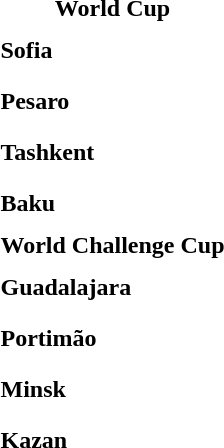<table>
<tr>
<td colspan="4" style="text-align:center;"><strong>World Cup</strong></td>
</tr>
<tr>
<th scope=row style="text-align:left">Sofia</th>
<td style="height:30px;"></td>
<td style="height:30px;"></td>
<td style="height:30px;"></td>
</tr>
<tr>
<th scope=row style="text-align:left">Pesaro</th>
<td style="height:30px;"></td>
<td style="height:30px;"></td>
<td style="height:30px;"></td>
</tr>
<tr>
<th scope=row style="text-align:left">Tashkent</th>
<td style="height:30px;"></td>
<td style="height:30px;"></td>
<td style="height:30px;"></td>
</tr>
<tr>
<th scope=row style="text-align:left">Baku</th>
<td style="height:30px;"></td>
<td style="height:30px;"></td>
<td style="height:30px;"></td>
</tr>
<tr>
<td colspan="4" style="text-align:center;"><strong>World Challenge Cup</strong></td>
</tr>
<tr>
<th scope=row style="text-align:left">Guadalajara</th>
<td style="height:30px;"></td>
<td style="height:30px;"></td>
<td style="height:30px;"></td>
</tr>
<tr>
<th scope=row style="text-align:left">Portimão</th>
<td style="height:30px;"></td>
<td style="height:30px;"></td>
<td style="height:30px;"></td>
</tr>
<tr>
<th scope=row style="text-align:left">Minsk</th>
<td style="height:30px;"></td>
<td style="height:30px;"></td>
<td style="height:30px;"></td>
</tr>
<tr>
<th scope=row style="text-align:left">Kazan</th>
<td style="height:30px;"></td>
<td style="height:30px;"></td>
<td style="height:30px;"></td>
</tr>
<tr>
</tr>
</table>
